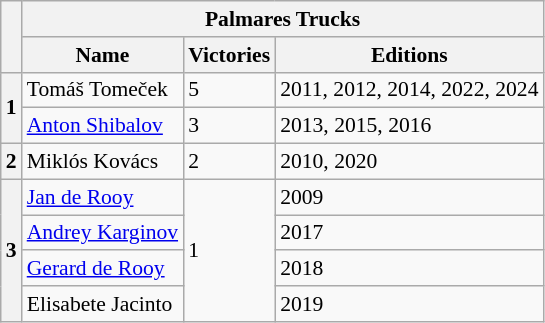<table class="wikitable" style="font-size:90%">
<tr>
<th rowspan="2"></th>
<th colspan="3">Palmares Trucks</th>
</tr>
<tr>
<th>Name</th>
<th>Victories</th>
<th>Editions</th>
</tr>
<tr>
<th rowspan="2">1</th>
<td> Tomáš Tomeček</td>
<td>5</td>
<td>2011, 2012, 2014, 2022, 2024</td>
</tr>
<tr>
<td> <a href='#'>Anton Shibalov</a></td>
<td>3</td>
<td>2013, 2015, 2016</td>
</tr>
<tr>
<th>2</th>
<td> Miklós Kovács</td>
<td>2</td>
<td>2010, 2020</td>
</tr>
<tr>
<th rowspan="4">3</th>
<td>  <a href='#'>Jan de Rooy</a></td>
<td rowspan="4">1</td>
<td>2009</td>
</tr>
<tr>
<td> <a href='#'>Andrey Karginov</a></td>
<td>2017</td>
</tr>
<tr>
<td>  <a href='#'>Gerard de Rooy</a></td>
<td>2018</td>
</tr>
<tr>
<td>  Elisabete Jacinto</td>
<td>2019</td>
</tr>
</table>
